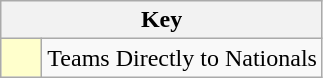<table class="wikitable" style="text-align: center;">
<tr>
<th colspan=2>Key</th>
</tr>
<tr>
<td style="background:#ffffcc; width:20px;"></td>
<td align=left>Teams Directly to Nationals</td>
</tr>
</table>
